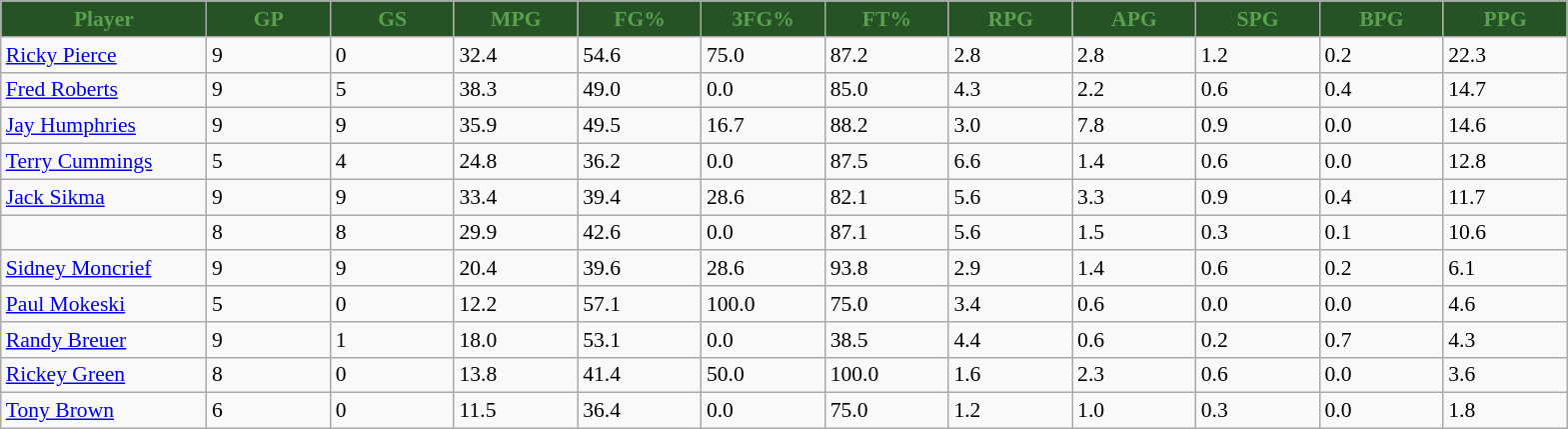<table class="wikitable sortable" style="font-size: 90%">
<tr>
<th style="background:#255325; color:#59A04F" width="10%">Player</th>
<th style="background:#255325; color:#59A04F" width="6%">GP</th>
<th style="background:#255325; color:#59A04F" width="6%">GS</th>
<th style="background:#255325; color:#59A04F" width="6%">MPG</th>
<th style="background:#255325; color:#59A04F" width="6%">FG%</th>
<th style="background:#255325; color:#59A04F" width="6%">3FG%</th>
<th style="background:#255325; color:#59A04F" width="6%">FT%</th>
<th style="background:#255325; color:#59A04F" width="6%">RPG</th>
<th style="background:#255325; color:#59A04F" width="6%">APG</th>
<th style="background:#255325; color:#59A04F" width="6%">SPG</th>
<th style="background:#255325; color:#59A04F" width="6%">BPG</th>
<th style="background:#255325; color:#59A04F" width="6%">PPG</th>
</tr>
<tr>
<td><a href='#'>Ricky Pierce</a></td>
<td>9</td>
<td>0</td>
<td>32.4</td>
<td>54.6</td>
<td>75.0</td>
<td>87.2</td>
<td>2.8</td>
<td>2.8</td>
<td>1.2</td>
<td>0.2</td>
<td>22.3</td>
</tr>
<tr>
<td><a href='#'>Fred Roberts</a></td>
<td>9</td>
<td>5</td>
<td>38.3</td>
<td>49.0</td>
<td>0.0</td>
<td>85.0</td>
<td>4.3</td>
<td>2.2</td>
<td>0.6</td>
<td>0.4</td>
<td>14.7</td>
</tr>
<tr>
<td><a href='#'>Jay Humphries</a></td>
<td>9</td>
<td>9</td>
<td>35.9</td>
<td>49.5</td>
<td>16.7</td>
<td>88.2</td>
<td>3.0</td>
<td>7.8</td>
<td>0.9</td>
<td>0.0</td>
<td>14.6</td>
</tr>
<tr>
<td><a href='#'>Terry Cummings</a></td>
<td>5</td>
<td>4</td>
<td>24.8</td>
<td>36.2</td>
<td>0.0</td>
<td>87.5</td>
<td>6.6</td>
<td>1.4</td>
<td>0.6</td>
<td>0.0</td>
<td>12.8</td>
</tr>
<tr>
<td><a href='#'>Jack Sikma</a></td>
<td>9</td>
<td>9</td>
<td>33.4</td>
<td>39.4</td>
<td>28.6</td>
<td>82.1</td>
<td>5.6</td>
<td>3.3</td>
<td>0.9</td>
<td>0.4</td>
<td>11.7</td>
</tr>
<tr>
<td></td>
<td>8</td>
<td>8</td>
<td>29.9</td>
<td>42.6</td>
<td>0.0</td>
<td>87.1</td>
<td>5.6</td>
<td>1.5</td>
<td>0.3</td>
<td>0.1</td>
<td>10.6</td>
</tr>
<tr>
<td><a href='#'>Sidney Moncrief</a></td>
<td>9</td>
<td>9</td>
<td>20.4</td>
<td>39.6</td>
<td>28.6</td>
<td>93.8</td>
<td>2.9</td>
<td>1.4</td>
<td>0.6</td>
<td>0.2</td>
<td>6.1</td>
</tr>
<tr>
<td><a href='#'>Paul Mokeski</a></td>
<td>5</td>
<td>0</td>
<td>12.2</td>
<td>57.1</td>
<td>100.0</td>
<td>75.0</td>
<td>3.4</td>
<td>0.6</td>
<td>0.0</td>
<td>0.0</td>
<td>4.6</td>
</tr>
<tr>
<td><a href='#'>Randy Breuer</a></td>
<td>9</td>
<td>1</td>
<td>18.0</td>
<td>53.1</td>
<td>0.0</td>
<td>38.5</td>
<td>4.4</td>
<td>0.6</td>
<td>0.2</td>
<td>0.7</td>
<td>4.3</td>
</tr>
<tr>
<td><a href='#'>Rickey Green</a></td>
<td>8</td>
<td>0</td>
<td>13.8</td>
<td>41.4</td>
<td>50.0</td>
<td>100.0</td>
<td>1.6</td>
<td>2.3</td>
<td>0.6</td>
<td>0.0</td>
<td>3.6</td>
</tr>
<tr>
<td><a href='#'>Tony Brown</a></td>
<td>6</td>
<td>0</td>
<td>11.5</td>
<td>36.4</td>
<td>0.0</td>
<td>75.0</td>
<td>1.2</td>
<td>1.0</td>
<td>0.3</td>
<td>0.0</td>
<td>1.8</td>
</tr>
</table>
